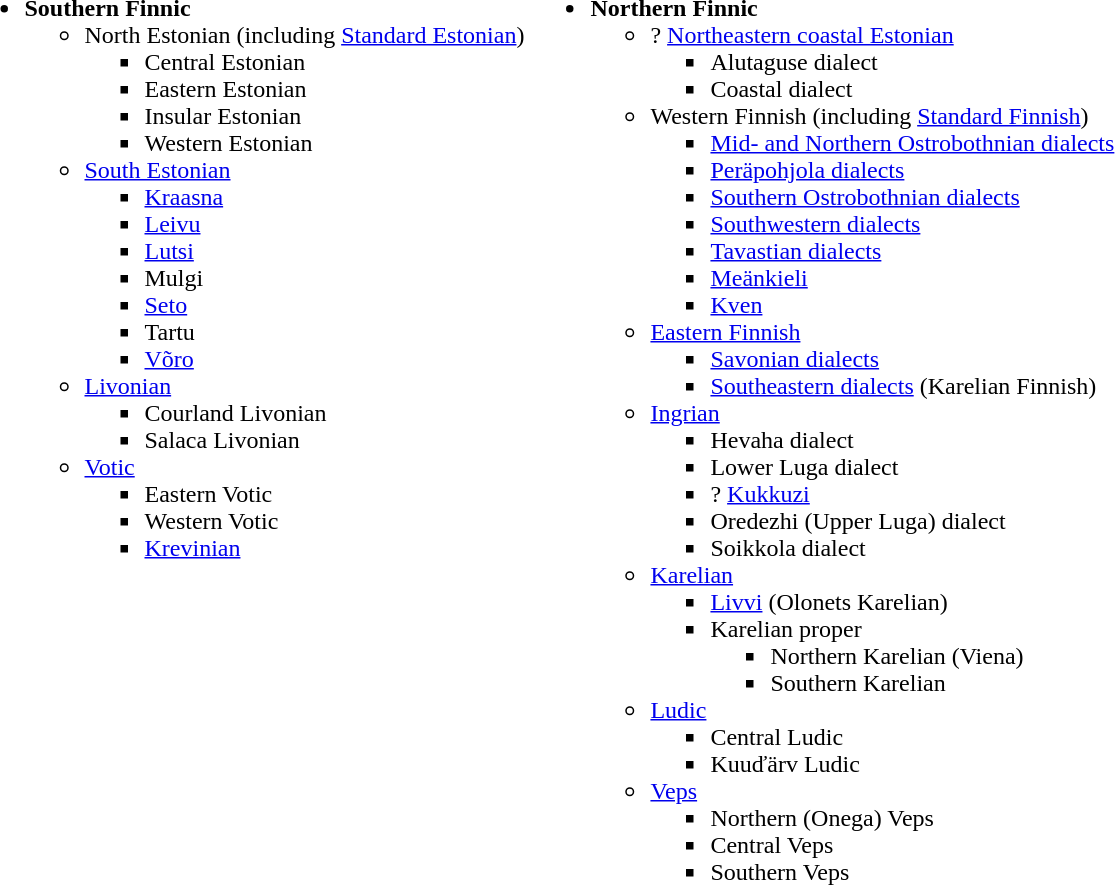<table>
<tr>
<td valign="top"><br><ul><li><strong>Southern Finnic</strong><ul><li>North Estonian (including <a href='#'>Standard Estonian</a>)<ul><li>Central Estonian</li><li>Eastern Estonian</li><li>Insular Estonian</li><li>Western Estonian</li></ul></li><li><a href='#'>South Estonian</a><ul><li><a href='#'>Kraasna</a> </li><li><a href='#'>Leivu</a> </li><li><a href='#'>Lutsi</a> </li><li>Mulgi</li><li><a href='#'>Seto</a></li><li>Tartu</li><li><a href='#'>Võro</a></li></ul></li><li><a href='#'>Livonian</a><ul><li>Courland Livonian</li><li>Salaca Livonian </li></ul></li><li><a href='#'>Votic</a><ul><li>Eastern Votic </li><li>Western Votic</li><li><a href='#'>Krevinian</a> </li></ul></li></ul></li></ul></td>
<td valign="top"><br><ul><li><strong>Northern Finnic</strong><ul><li>? <a href='#'>Northeastern coastal Estonian</a><ul><li>Alutaguse dialect</li><li>Coastal dialect</li></ul></li><li>Western Finnish (including <a href='#'>Standard Finnish</a>)<ul><li><a href='#'>Mid- and Northern Ostrobothnian dialects</a></li><li><a href='#'>Peräpohjola dialects</a></li><li><a href='#'>Southern Ostrobothnian dialects</a></li><li><a href='#'>Southwestern dialects</a></li><li><a href='#'>Tavastian dialects</a></li><li><a href='#'>Meänkieli</a></li><li><a href='#'>Kven</a></li></ul></li><li><a href='#'>Eastern Finnish</a><ul><li><a href='#'>Savonian dialects</a></li><li><a href='#'>Southeastern dialects</a> (Karelian Finnish)</li></ul></li><li><a href='#'>Ingrian</a><ul><li>Hevaha dialect </li><li>Lower Luga dialect</li><li>? <a href='#'>Kukkuzi</a> </li><li>Oredezhi (Upper Luga) dialect </li><li>Soikkola dialect</li></ul></li><li><a href='#'>Karelian</a><ul><li><a href='#'>Livvi</a> (Olonets Karelian)</li><li>Karelian proper<ul><li>Northern Karelian (Viena)</li><li>Southern Karelian</li></ul></li></ul></li><li><a href='#'>Ludic</a><ul><li>Central Ludic</li><li>Kuuďärv Ludic</li></ul></li><li><a href='#'>Veps</a><ul><li>Northern (Onega) Veps</li><li>Central Veps</li><li>Southern Veps</li></ul></li></ul></li></ul></td>
</tr>
</table>
